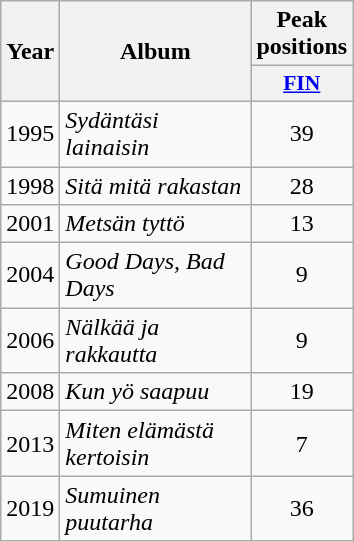<table class="wikitable">
<tr>
<th align="center" rowspan="2" width="10">Year</th>
<th align="center" rowspan="2" width="120">Album</th>
<th align="center" colspan="1" width="20">Peak positions</th>
</tr>
<tr>
<th scope="col" style="width:3em;font-size:90%;"><a href='#'>FIN</a><br></th>
</tr>
<tr>
<td style="text-align:center;">1995</td>
<td><em>Sydäntäsi lainaisin</em></td>
<td style="text-align:center;">39</td>
</tr>
<tr>
<td style="text-align:center;">1998</td>
<td><em>Sitä mitä rakastan</em></td>
<td style="text-align:center;">28</td>
</tr>
<tr>
<td style="text-align:center;">2001</td>
<td><em>Metsän tyttö</em></td>
<td style="text-align:center;">13</td>
</tr>
<tr>
<td style="text-align:center;">2004</td>
<td><em>Good Days, Bad Days</em></td>
<td style="text-align:center;">9</td>
</tr>
<tr>
<td style="text-align:center;">2006</td>
<td><em>Nälkää ja rakkautta</em></td>
<td style="text-align:center;">9</td>
</tr>
<tr>
<td style="text-align:center;">2008</td>
<td><em>Kun yö saapuu</em></td>
<td style="text-align:center;">19</td>
</tr>
<tr>
<td style="text-align:center;">2013</td>
<td><em>Miten elämästä kertoisin</em></td>
<td style="text-align:center;">7</td>
</tr>
<tr>
<td style="text-align:center;">2019</td>
<td><em>Sumuinen puutarha</em></td>
<td style="text-align:center;">36<br></td>
</tr>
</table>
